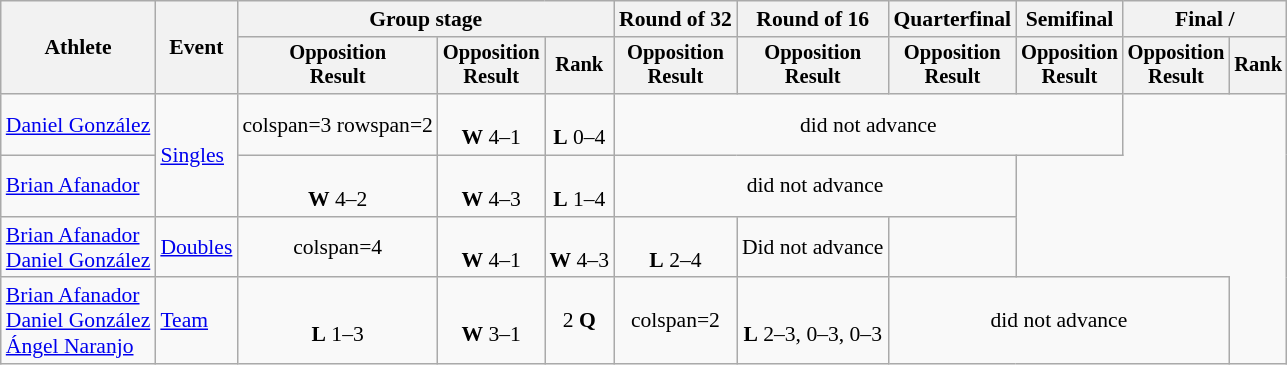<table class=wikitable style=font-size:90%;text-align:center>
<tr>
<th rowspan=2>Athlete</th>
<th rowspan=2>Event</th>
<th colspan=3>Group stage</th>
<th>Round of 32</th>
<th>Round of 16</th>
<th>Quarterfinal</th>
<th>Semifinal</th>
<th colspan=2>Final / </th>
</tr>
<tr style=font-size:95%>
<th>Opposition<br>Result</th>
<th>Opposition<br>Result</th>
<th>Rank</th>
<th>Opposition<br>Result</th>
<th>Opposition<br>Result</th>
<th>Opposition<br>Result</th>
<th>Opposition<br>Result</th>
<th>Opposition<br>Result</th>
<th>Rank</th>
</tr>
<tr>
<td align=left><a href='#'>Daniel González</a></td>
<td align=left rowspan=2><a href='#'>Singles</a></td>
<td>colspan=3 rowspan=2 </td>
<td><br><strong>W</strong> 4–1</td>
<td><br><strong>L</strong> 0–4</td>
<td colspan=4>did not advance</td>
</tr>
<tr>
<td align=left><a href='#'>Brian Afanador</a></td>
<td><br><strong>W</strong> 4–2</td>
<td><br><strong>W</strong> 4–3</td>
<td><br><strong>L</strong> 1–4</td>
<td colspan=3>did not advance</td>
</tr>
<tr>
<td align=left><a href='#'>Brian Afanador</a><br><a href='#'>Daniel González</a></td>
<td align=left><a href='#'>Doubles</a></td>
<td>colspan=4 </td>
<td><br><strong>W</strong> 4–1</td>
<td><br><strong>W</strong> 4–3</td>
<td><br><strong>L</strong> 2–4</td>
<td>Did not advance</td>
<td></td>
</tr>
<tr>
<td align=left><a href='#'>Brian Afanador</a><br><a href='#'>Daniel González</a><br><a href='#'>Ángel Naranjo</a></td>
<td align=left><a href='#'>Team</a></td>
<td><br><strong>L</strong> 1–3</td>
<td><br><strong>W</strong> 3–1</td>
<td>2 <strong>Q</strong></td>
<td>colspan=2 </td>
<td><br><strong>L</strong> 2–3, 0–3, 0–3</td>
<td colspan=3>did not advance</td>
</tr>
</table>
